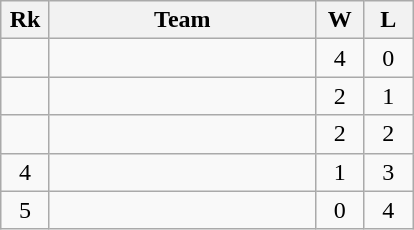<table class="wikitable" style="text-align:center">
<tr>
<th width="25">Rk</th>
<th width="170">Team</th>
<th width="25">W</th>
<th width="25">L</th>
</tr>
<tr>
<td></td>
<td align="left"></td>
<td>4</td>
<td>0</td>
</tr>
<tr>
<td></td>
<td align="left"></td>
<td>2</td>
<td>1</td>
</tr>
<tr>
<td></td>
<td align="left"></td>
<td>2</td>
<td>2</td>
</tr>
<tr>
<td>4</td>
<td align="left"></td>
<td>1</td>
<td>3</td>
</tr>
<tr>
<td>5</td>
<td align="left"></td>
<td>0</td>
<td>4</td>
</tr>
</table>
